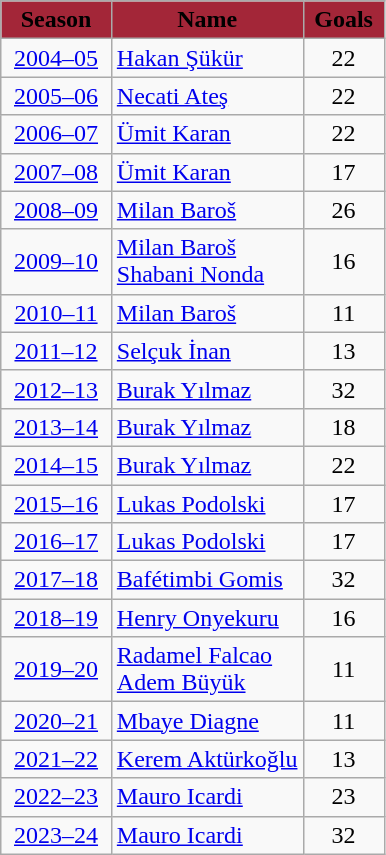<table class="wikitable">
<tr>
<th style="background:#a32638; text-align:center;"><span>Season</span></th>
<th style="background:#a32638; width:50%;"><span>Name</span></th>
<th style="background:#a32638; text-align:center;"><span>Goals</span></th>
</tr>
<tr>
<td align=center><a href='#'>2004–05</a></td>
<td> <a href='#'>Hakan Şükür</a></td>
<td align=center>22</td>
</tr>
<tr>
<td align=center><a href='#'>2005–06</a></td>
<td> <a href='#'>Necati Ateş</a></td>
<td align=center>22</td>
</tr>
<tr>
<td align=center><a href='#'>2006–07</a></td>
<td> <a href='#'>Ümit Karan</a></td>
<td align=center>22</td>
</tr>
<tr>
<td align=center><a href='#'>2007–08</a></td>
<td> <a href='#'>Ümit Karan</a></td>
<td align=center>17</td>
</tr>
<tr>
<td align=center><a href='#'>2008–09</a></td>
<td> <a href='#'>Milan Baroš</a></td>
<td align=center>26</td>
</tr>
<tr>
<td align=center><a href='#'>2009–10</a></td>
<td> <a href='#'>Milan Baroš</a><br> <a href='#'>Shabani Nonda</a></td>
<td align=center>16</td>
</tr>
<tr>
<td align=center><a href='#'>2010–11</a></td>
<td> <a href='#'>Milan Baroš</a></td>
<td align=center>11</td>
</tr>
<tr>
<td align=center><a href='#'>2011–12</a></td>
<td> <a href='#'>Selçuk İnan</a></td>
<td align=center>13</td>
</tr>
<tr>
<td align=center><a href='#'>2012–13</a></td>
<td> <a href='#'>Burak Yılmaz</a></td>
<td align=center>32</td>
</tr>
<tr>
<td align=center><a href='#'>2013–14</a></td>
<td> <a href='#'>Burak Yılmaz</a></td>
<td align=center>18</td>
</tr>
<tr>
<td align=center><a href='#'>2014–15</a></td>
<td> <a href='#'>Burak Yılmaz</a></td>
<td align=center>22</td>
</tr>
<tr>
<td align=center><a href='#'>2015–16</a></td>
<td> <a href='#'>Lukas Podolski</a></td>
<td align=center>17</td>
</tr>
<tr>
<td align=center><a href='#'>2016–17</a></td>
<td> <a href='#'>Lukas Podolski</a></td>
<td align=center>17</td>
</tr>
<tr>
<td align=center><a href='#'>2017–18</a></td>
<td> <a href='#'>Bafétimbi Gomis</a></td>
<td align=center>32</td>
</tr>
<tr>
<td align=center><a href='#'>2018–19</a></td>
<td> <a href='#'>Henry Onyekuru</a></td>
<td align=center>16</td>
</tr>
<tr>
<td align=center><a href='#'>2019–20</a></td>
<td> <a href='#'>Radamel Falcao</a><br> <a href='#'>Adem Büyük</a></td>
<td align=center>11</td>
</tr>
<tr>
<td align=center><a href='#'>2020–21</a></td>
<td> <a href='#'>Mbaye Diagne</a></td>
<td align=center>11</td>
</tr>
<tr>
<td align=center><a href='#'>2021–22</a></td>
<td> <a href='#'>Kerem Aktürkoğlu</a></td>
<td align=center>13</td>
</tr>
<tr>
<td align=center><a href='#'>2022–23</a></td>
<td> <a href='#'>Mauro Icardi</a></td>
<td align=center>23</td>
</tr>
<tr>
<td align=center><a href='#'>2023–24</a></td>
<td> <a href='#'>Mauro Icardi</a></td>
<td align=center>32</td>
</tr>
</table>
